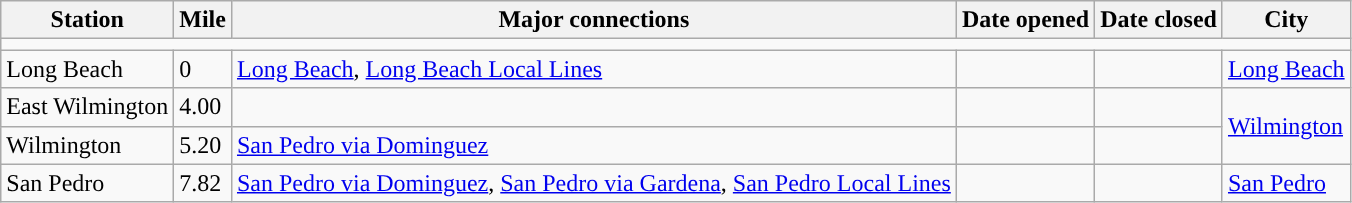<table class="wikitable">
<tr>
<th>Station</th>
<th>Mile</th>
<th>Major connections</th>
<th>Date opened</th>
<th>Date closed</th>
<th>City</th>
</tr>
<tr>
<td colspan = "6"></td>
</tr>
<tr>
<td>Long Beach</td>
<td>0</td>
<td><a href='#'>Long Beach</a>, <a href='#'>Long Beach Local Lines</a></td>
<td></td>
<td></td>
<td><a href='#'>Long Beach</a></td>
</tr>
<tr>
<td>East Wilmington</td>
<td>4.00</td>
<td></td>
<td></td>
<td></td>
<td rowspan=2><a href='#'>Wilmington</a></td>
</tr>
<tr>
<td>Wilmington</td>
<td>5.20</td>
<td><a href='#'>San Pedro via Dominguez</a></td>
<td></td>
<td></td>
</tr>
<tr>
<td>San Pedro</td>
<td>7.82</td>
<td><a href='#'>San Pedro via Dominguez</a>, <a href='#'>San Pedro via Gardena</a>, <a href='#'>San Pedro Local Lines</a></td>
<td></td>
<td></td>
<td rowspan=1><a href='#'>San Pedro</a></td>
</tr>
</table>
